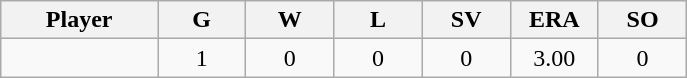<table class="wikitable sortable">
<tr>
<th bgcolor="#DDDDFF" width="16%">Player</th>
<th bgcolor="#DDDDFF" width="9%">G</th>
<th bgcolor="#DDDDFF" width="9%">W</th>
<th bgcolor="#DDDDFF" width="9%">L</th>
<th bgcolor="#DDDDFF" width="9%">SV</th>
<th bgcolor="#DDDDFF" width="9%">ERA</th>
<th bgcolor="#DDDDFF" width="9%">SO</th>
</tr>
<tr align="center">
<td></td>
<td>1</td>
<td>0</td>
<td>0</td>
<td>0</td>
<td>3.00</td>
<td>0</td>
</tr>
</table>
